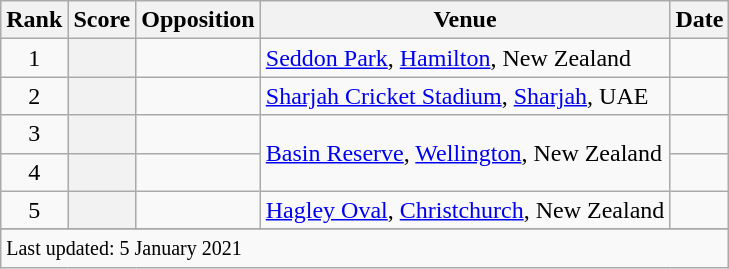<table class="wikitable plainrowheaders sortable">
<tr>
<th scope=col>Rank</th>
<th scope=col>Score</th>
<th scope=col>Opposition</th>
<th scope=col>Venue</th>
<th scope=col>Date</th>
</tr>
<tr>
<td align=center>1</td>
<th scope=row style=text-align:center;></th>
<td></td>
<td><a href='#'>Seddon Park</a>, <a href='#'>Hamilton</a>, New Zealand</td>
<td></td>
</tr>
<tr>
<td align=center>2</td>
<th scope=row style=text-align:center;></th>
<td></td>
<td><a href='#'>Sharjah Cricket Stadium</a>, <a href='#'>Sharjah</a>, UAE</td>
<td></td>
</tr>
<tr>
<td align=center>3</td>
<th scope=row style=text-align:center;></th>
<td></td>
<td rowspan=2><a href='#'>Basin Reserve</a>, <a href='#'>Wellington</a>, New Zealand</td>
<td></td>
</tr>
<tr>
<td align=center>4</td>
<th scope=row style=text-align:center;></th>
<td></td>
<td></td>
</tr>
<tr>
<td align=center>5</td>
<th scope=row style=text-align:center;></th>
<td></td>
<td><a href='#'>Hagley Oval</a>, <a href='#'>Christchurch</a>, New Zealand</td>
<td></td>
</tr>
<tr>
</tr>
<tr class=sortbottom>
<td colspan=5><small>Last updated: 5 January 2021</small></td>
</tr>
</table>
